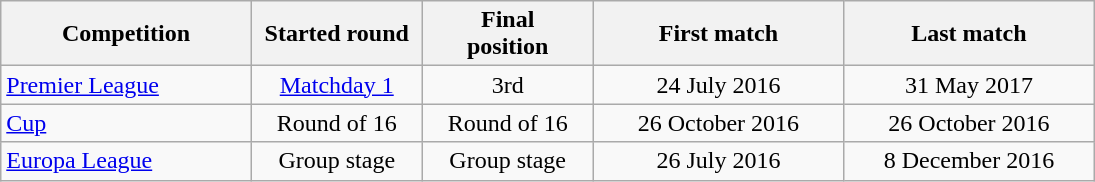<table class="wikitable" style="text-align:center; width:730px;">
<tr>
<th style="text-align:center; width:150px;">Competition</th>
<th style="text-align:center; width:100px;">Started round</th>
<th style="text-align:center; width:100px;">Final <br> position</th>
<th style="text-align:center; width:150px;">First match</th>
<th style="text-align:center; width:150px;">Last match</th>
</tr>
<tr>
<td style="text-align:left;"><a href='#'>Premier League</a></td>
<td><a href='#'>Matchday 1</a></td>
<td>3rd</td>
<td>24 July 2016</td>
<td>31 May 2017</td>
</tr>
<tr>
<td style="text-align:left;"><a href='#'>Cup</a></td>
<td>Round of 16</td>
<td>Round of 16</td>
<td>26 October 2016</td>
<td>26 October 2016</td>
</tr>
<tr>
<td style="text-align:left;"><a href='#'>Europa League</a></td>
<td>Group stage</td>
<td>Group stage</td>
<td>26 July 2016</td>
<td>8 December 2016</td>
</tr>
</table>
